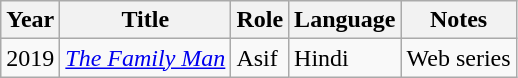<table class="wikitable sortable">
<tr>
<th>Year</th>
<th>Title</th>
<th>Role</th>
<th>Language</th>
<th>Notes</th>
</tr>
<tr>
<td rowspan=1>2019</td>
<td><em><a href='#'>The Family Man</a></em></td>
<td>Asif</td>
<td>Hindi</td>
<td>Web series</td>
</tr>
</table>
